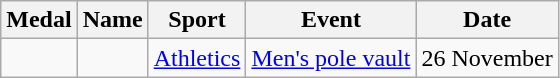<table class="wikitable sortable">
<tr>
<th>Medal</th>
<th>Name</th>
<th>Sport</th>
<th>Event</th>
<th>Date</th>
</tr>
<tr>
<td></td>
<td></td>
<td><a href='#'>Athletics</a></td>
<td><a href='#'>Men's pole vault</a></td>
<td>26 November</td>
</tr>
</table>
